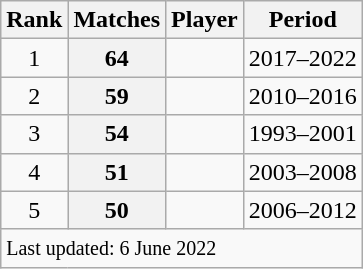<table class="wikitable plainrowheaders sortable">
<tr>
<th scope=col>Rank</th>
<th scope=col>Matches</th>
<th scope=col>Player</th>
<th scope=col>Period</th>
</tr>
<tr>
<td align=center>1</td>
<th scope=row style=text-align:center;>64</th>
<td></td>
<td>2017–2022</td>
</tr>
<tr>
<td align=center>2</td>
<th scope=row style=text-align:center;>59</th>
<td></td>
<td>2010–2016</td>
</tr>
<tr>
<td align=center>3</td>
<th scope=row style=text-align:center;>54</th>
<td></td>
<td>1993–2001</td>
</tr>
<tr>
<td align=center>4</td>
<th scope=row style=text-align:center;>51</th>
<td></td>
<td>2003–2008</td>
</tr>
<tr>
<td align=center>5</td>
<th scope=row style=text-align:center;>50</th>
<td></td>
<td>2006–2012</td>
</tr>
<tr class=sortbottom>
<td colspan=4><small>Last updated: 6 June 2022</small></td>
</tr>
</table>
